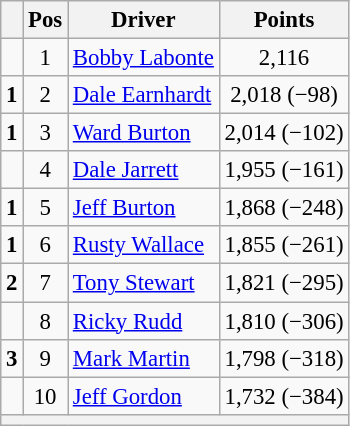<table class="wikitable" style="font-size: 95%;">
<tr>
<th></th>
<th>Pos</th>
<th>Driver</th>
<th>Points</th>
</tr>
<tr>
<td align="left"></td>
<td style="text-align:center;">1</td>
<td><a href='#'>Bobby Labonte</a></td>
<td style="text-align:center;">2,116</td>
</tr>
<tr>
<td align="left">  <strong>1</strong></td>
<td style="text-align:center;">2</td>
<td><a href='#'>Dale Earnhardt</a></td>
<td style="text-align:center;">2,018 (−98)</td>
</tr>
<tr>
<td align="left">  <strong>1</strong></td>
<td style="text-align:center;">3</td>
<td><a href='#'>Ward Burton</a></td>
<td style="text-align:center;">2,014 (−102)</td>
</tr>
<tr>
<td align="left"></td>
<td style="text-align:center;">4</td>
<td><a href='#'>Dale Jarrett</a></td>
<td style="text-align:center;">1,955 (−161)</td>
</tr>
<tr>
<td align="left">  <strong>1</strong></td>
<td style="text-align:center;">5</td>
<td><a href='#'>Jeff Burton</a></td>
<td style="text-align:center;">1,868 (−248)</td>
</tr>
<tr>
<td align="left">  <strong>1</strong></td>
<td style="text-align:center;">6</td>
<td><a href='#'>Rusty Wallace</a></td>
<td style="text-align:center;">1,855 (−261)</td>
</tr>
<tr>
<td align="left">  <strong>2</strong></td>
<td style="text-align:center;">7</td>
<td><a href='#'>Tony Stewart</a></td>
<td style="text-align:center;">1,821 (−295)</td>
</tr>
<tr>
<td align="left"></td>
<td style="text-align:center;">8</td>
<td><a href='#'>Ricky Rudd</a></td>
<td style="text-align:center;">1,810 (−306)</td>
</tr>
<tr>
<td align="left">  <strong>3</strong></td>
<td style="text-align:center;">9</td>
<td><a href='#'>Mark Martin</a></td>
<td style="text-align:center;">1,798 (−318)</td>
</tr>
<tr>
<td align="left"></td>
<td style="text-align:center;">10</td>
<td><a href='#'>Jeff Gordon</a></td>
<td style="text-align:center;">1,732 (−384)</td>
</tr>
<tr class="sortbottom">
<th colspan="9"></th>
</tr>
</table>
